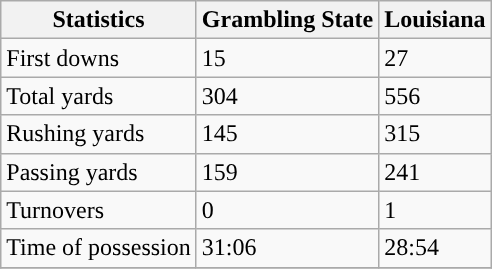<table class="wikitable">
<tr>
<th>Statistics</th>
<th>Grambling State</th>
<th>Louisiana</th>
</tr>
<tr>
<td>First downs</td>
<td>15</td>
<td>27</td>
</tr>
<tr>
<td>Total yards</td>
<td>304</td>
<td>556</td>
</tr>
<tr>
<td>Rushing yards</td>
<td>145</td>
<td>315</td>
</tr>
<tr>
<td>Passing yards</td>
<td>159</td>
<td>241</td>
</tr>
<tr>
<td>Turnovers</td>
<td>0</td>
<td>1</td>
</tr>
<tr>
<td>Time of possession</td>
<td>31:06</td>
<td>28:54</td>
</tr>
<tr>
</tr>
</table>
